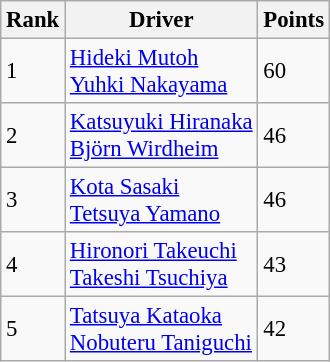<table class="wikitable" style="font-size: 95%;">
<tr>
<th>Rank</th>
<th>Driver</th>
<th>Points</th>
</tr>
<tr>
<td>1</td>
<td> <a href='#'>Hideki Mutoh</a><br> <a href='#'>Yuhki Nakayama</a></td>
<td>60</td>
</tr>
<tr>
<td>2</td>
<td> <a href='#'>Katsuyuki Hiranaka</a><br> <a href='#'>Björn Wirdheim</a></td>
<td>46</td>
</tr>
<tr>
<td>3</td>
<td> <a href='#'>Kota Sasaki</a><br> <a href='#'>Tetsuya Yamano</a></td>
<td>46</td>
</tr>
<tr>
<td>4</td>
<td> <a href='#'>Hironori Takeuchi</a><br> <a href='#'>Takeshi Tsuchiya</a></td>
<td>43</td>
</tr>
<tr>
<td>5</td>
<td> <a href='#'>Tatsuya Kataoka</a><br> <a href='#'>Nobuteru Taniguchi</a></td>
<td>42</td>
</tr>
</table>
